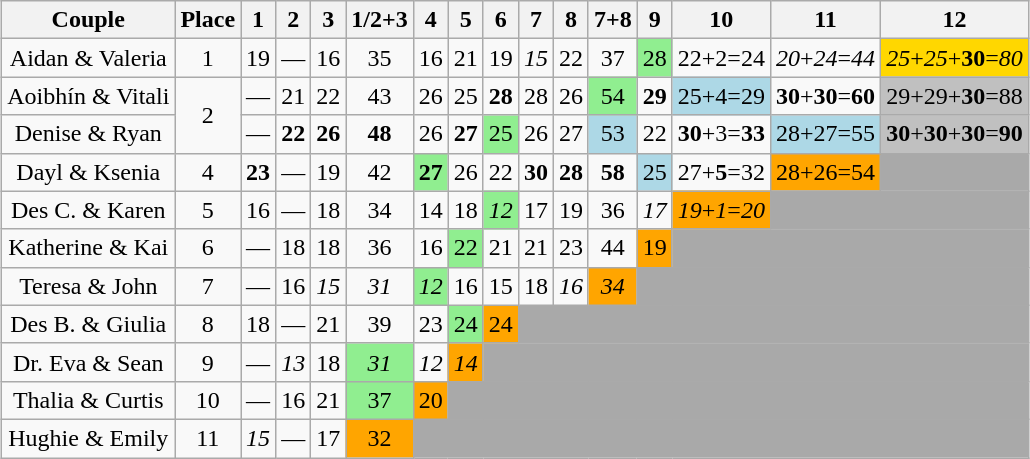<table class="wikitable sortable" style="margin: auto; text-align: center;">
<tr>
<th>Couple</th>
<th>Place</th>
<th>1</th>
<th>2</th>
<th>3</th>
<th>1/2+3</th>
<th>4</th>
<th>5</th>
<th>6</th>
<th>7</th>
<th>8</th>
<th>7+8</th>
<th>9</th>
<th>10</th>
<th>11</th>
<th>12</th>
</tr>
<tr>
<td>Aidan & Valeria</td>
<td>1</td>
<td>19</td>
<td>—</td>
<td>16</td>
<td>35</td>
<td>16</td>
<td>21</td>
<td>19</td>
<td><span><em>15</em></span></td>
<td>22</td>
<td>37</td>
<td style="background:lightgreen;">28</td>
<td>22+2=24</td>
<td><span><em>20</em></span>+<span><em>24</em></span>=<span><em>44</em></span></td>
<td bgcolor=gold><span><em>25</em></span>+<span><em>25</em></span>+<span><strong>30</strong></span>=<span><em>80</em></span></td>
</tr>
<tr>
<td>Aoibhín & Vitali</td>
<td rowspan="2">2</td>
<td>—</td>
<td>21</td>
<td>22</td>
<td>43</td>
<td>26</td>
<td>25</td>
<td><span><strong>28</strong></span></td>
<td>28</td>
<td>26</td>
<td style="background:lightgreen;">54</td>
<td><span><strong>29</strong></span></td>
<td style="background:lightblue;">25+4=29</td>
<td><span><strong>30</strong></span>+<span><strong>30</strong></span>=<span><strong>60</strong></span></td>
<td bgcolor=silver>29+29+<span><strong>30</strong></span>=88</td>
</tr>
<tr>
<td>Denise & Ryan</td>
<td>—</td>
<td><span><strong>22</strong></span></td>
<td><span><strong>26</strong></span></td>
<td><span><strong>48</strong></span></td>
<td>26</td>
<td><span><strong>27</strong></span></td>
<td style="background:lightgreen;">25</td>
<td>26</td>
<td>27</td>
<td style="background:lightblue;">53</td>
<td>22</td>
<td><span><strong>30</strong></span>+3=<span><strong>33</strong></span></td>
<td style="background:lightblue;">28+27=55</td>
<td bgcolor=silver><span><strong>30</strong></span>+<span><strong>30</strong></span>+<span><strong>30</strong></span>=<span><strong>90</strong></span></td>
</tr>
<tr>
<td>Dayl & Ksenia</td>
<td>4</td>
<td><span><strong>23</strong></span></td>
<td>—</td>
<td>19</td>
<td>42</td>
<td style="background:lightgreen;"><span><strong>27</strong></span></td>
<td>26</td>
<td>22</td>
<td><span><strong>30</strong></span></td>
<td><span><strong>28</strong></span></td>
<td><span><strong>58</strong></span></td>
<td style="background:lightblue;">25</td>
<td>27+<span><strong>5</strong></span>=32</td>
<td style="background:orange;">28+26=54</td>
<td colspan="3" style="background:darkgrey;"></td>
</tr>
<tr>
<td>Des C. & Karen</td>
<td>5</td>
<td>16</td>
<td>—</td>
<td>18</td>
<td>34</td>
<td>14</td>
<td>18</td>
<td style="background:lightgreen;"><span><em>12</em></span></td>
<td>17</td>
<td>19</td>
<td>36</td>
<td><span><em>17</em></span></td>
<td style="background:orange;"><span><em>19</em></span>+<span><em>1</em></span>=<span><em>20</em></span></td>
<td colspan="5" style="background:darkgrey;"></td>
</tr>
<tr>
<td>Katherine & Kai</td>
<td>6</td>
<td>—</td>
<td>18</td>
<td>18</td>
<td>36</td>
<td>16</td>
<td style="background:lightgreen;">22</td>
<td>21</td>
<td>21</td>
<td>23</td>
<td>44</td>
<td style="background:orange;">19</td>
<td colspan="6" style="background:darkgrey;"></td>
</tr>
<tr>
<td>Teresa & John</td>
<td>7</td>
<td>—</td>
<td>16</td>
<td><span><em>15</em></span></td>
<td><span><em>31</em></span></td>
<td style="background:lightgreen;"><span><em>12</em></span></td>
<td>16</td>
<td>15</td>
<td>18</td>
<td><span><em>16</em></span></td>
<td style="background:orange;"><span><em>34</em></span></td>
<td colspan="7" style="background:darkgrey;"></td>
</tr>
<tr>
<td>Des B. & Giulia</td>
<td>8</td>
<td>18</td>
<td>—</td>
<td>21</td>
<td>39</td>
<td>23</td>
<td style="background:lightgreen;">24</td>
<td style="background:orange;">24</td>
<td colspan="8" style="background:darkgrey;"></td>
</tr>
<tr>
<td>Dr. Eva & Sean</td>
<td>9</td>
<td>—</td>
<td><span><em>13</em></span></td>
<td>18</td>
<td style="background:lightgreen;"><span><em>31</em></span></td>
<td><span><em>12</em></span></td>
<td style="background:orange;"><span><em>14</em></span></td>
<td colspan="9" style="background:darkgrey;"></td>
</tr>
<tr>
<td>Thalia & Curtis</td>
<td>10</td>
<td>—</td>
<td>16</td>
<td>21</td>
<td style="background:lightgreen;">37</td>
<td style="background:orange;">20</td>
<td colspan="10" style="background:darkgrey;"></td>
</tr>
<tr>
<td>Hughie & Emily</td>
<td>11</td>
<td><span><em>15</em></span></td>
<td>—</td>
<td>17</td>
<td style="background:orange;">32</td>
<td colspan="11" style="background:darkgrey;"></td>
</tr>
</table>
